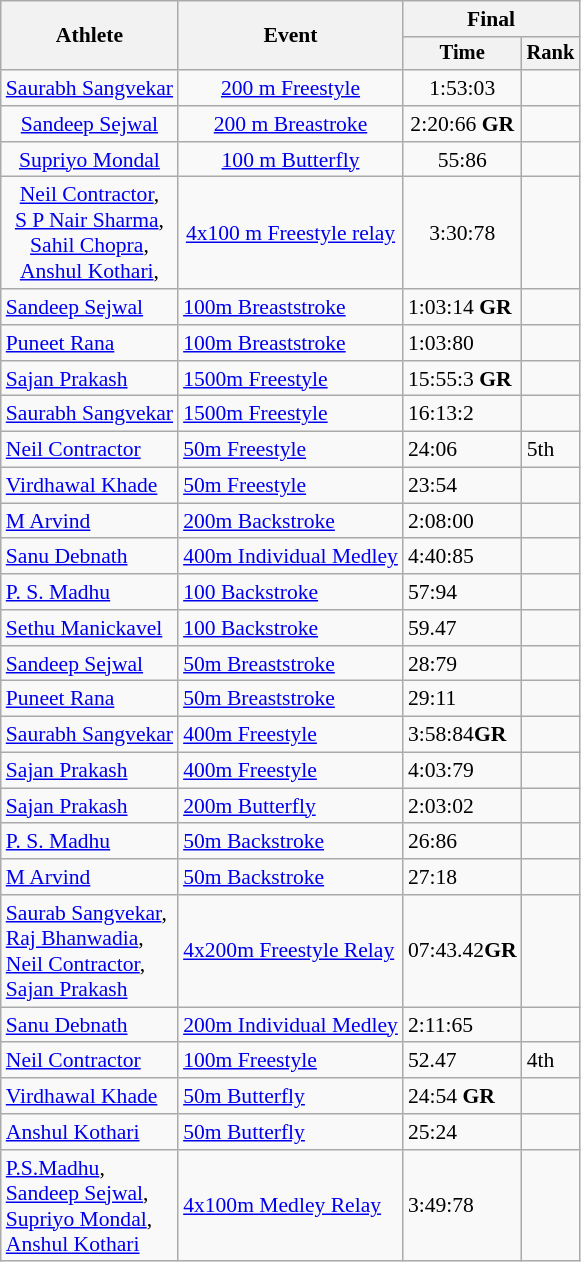<table class=wikitable style=font-size:90% style="text-align:center;">
<tr align=center>
<th rowspan=2>Athlete</th>
<th rowspan=2>Event</th>
<th colspan=2>Final</th>
</tr>
<tr style=font-size:95%>
<th>Time</th>
<th>Rank</th>
</tr>
<tr align=center>
<td><a href='#'>Saurabh Sangvekar</a></td>
<td><a href='#'>200 m Freestyle</a></td>
<td>1:53:03</td>
<td></td>
</tr>
<tr align=center>
<td><a href='#'>Sandeep Sejwal</a></td>
<td><a href='#'>200 m Breastroke</a></td>
<td>2:20:66 <strong>GR</strong></td>
<td></td>
</tr>
<tr align=center>
<td><a href='#'>Supriyo Mondal</a></td>
<td><a href='#'>100 m Butterfly</a></td>
<td>55:86</td>
<td></td>
</tr>
<tr align=center>
<td><a href='#'>Neil Contractor</a>,<br> <a href='#'>S P Nair Sharma</a>,<br> <a href='#'>Sahil Chopra</a>,<br> <a href='#'>Anshul Kothari</a>,<br></td>
<td><a href='#'>4x100 m Freestyle relay</a></td>
<td>3:30:78</td>
<td></td>
</tr>
<tr>
<td><a href='#'>Sandeep Sejwal</a></td>
<td><a href='#'>100m Breaststroke</a></td>
<td>1:03:14 <strong>GR</strong></td>
<td></td>
</tr>
<tr>
<td><a href='#'>Puneet Rana</a></td>
<td><a href='#'>100m Breaststroke</a></td>
<td>1:03:80</td>
<td></td>
</tr>
<tr>
<td><a href='#'>Sajan Prakash</a></td>
<td><a href='#'>1500m Freestyle</a></td>
<td>15:55:3 <strong>GR</strong></td>
<td></td>
</tr>
<tr>
<td><a href='#'>Saurabh Sangvekar</a></td>
<td><a href='#'>1500m Freestyle</a></td>
<td>16:13:2</td>
<td></td>
</tr>
<tr>
<td><a href='#'>Neil Contractor</a></td>
<td><a href='#'>50m Freestyle</a></td>
<td>24:06</td>
<td>5th</td>
</tr>
<tr>
<td><a href='#'>Virdhawal Khade</a></td>
<td><a href='#'>50m Freestyle</a></td>
<td>23:54</td>
<td></td>
</tr>
<tr>
<td><a href='#'>M Arvind</a></td>
<td><a href='#'>200m Backstroke</a></td>
<td>2:08:00</td>
<td></td>
</tr>
<tr>
<td><a href='#'>Sanu Debnath</a></td>
<td><a href='#'>400m Individual Medley</a></td>
<td>4:40:85</td>
<td></td>
</tr>
<tr>
<td><a href='#'>P. S. Madhu</a></td>
<td><a href='#'>100 Backstroke</a></td>
<td>57:94</td>
<td></td>
</tr>
<tr>
<td><a href='#'>Sethu Manickavel</a></td>
<td><a href='#'>100 Backstroke</a></td>
<td>59.47</td>
<td></td>
</tr>
<tr>
<td><a href='#'>Sandeep Sejwal</a></td>
<td><a href='#'>50m Breaststroke</a></td>
<td>28:79</td>
<td></td>
</tr>
<tr>
<td><a href='#'>Puneet Rana</a></td>
<td><a href='#'>50m Breaststroke</a></td>
<td>29:11</td>
<td></td>
</tr>
<tr>
<td><a href='#'>Saurabh Sangvekar</a></td>
<td><a href='#'>400m Freestyle</a></td>
<td>3:58:84<strong>GR</strong></td>
<td></td>
</tr>
<tr>
<td><a href='#'>Sajan Prakash</a></td>
<td><a href='#'>400m Freestyle</a></td>
<td>4:03:79</td>
<td></td>
</tr>
<tr>
<td><a href='#'>Sajan Prakash</a></td>
<td><a href='#'>200m Butterfly</a></td>
<td>2:03:02</td>
<td></td>
</tr>
<tr>
<td><a href='#'>P. S. Madhu</a></td>
<td><a href='#'>50m Backstroke</a></td>
<td>26:86</td>
<td></td>
</tr>
<tr>
<td><a href='#'>M Arvind</a></td>
<td><a href='#'>50m Backstroke</a></td>
<td>27:18</td>
<td></td>
</tr>
<tr>
<td><a href='#'>Saurab Sangvekar</a>,<br><a href='#'>Raj Bhanwadia</a>,<br><a href='#'>Neil Contractor</a>,<br><a href='#'>Sajan Prakash</a></td>
<td><a href='#'>4x200m Freestyle Relay</a></td>
<td>07:43.42<strong>GR</strong></td>
<td></td>
</tr>
<tr>
<td><a href='#'>Sanu Debnath</a></td>
<td><a href='#'>200m Individual Medley</a></td>
<td>2:11:65</td>
<td></td>
</tr>
<tr>
<td><a href='#'>Neil Contractor</a></td>
<td><a href='#'>100m Freestyle</a></td>
<td>52.47</td>
<td>4th</td>
</tr>
<tr>
<td><a href='#'>Virdhawal Khade</a></td>
<td><a href='#'>50m Butterfly</a></td>
<td>24:54 <strong>GR</strong></td>
<td></td>
</tr>
<tr>
<td><a href='#'>Anshul Kothari</a></td>
<td><a href='#'>50m Butterfly</a></td>
<td>25:24</td>
<td></td>
</tr>
<tr>
<td><a href='#'>P.S.Madhu</a>,<br><a href='#'>Sandeep Sejwal</a>,<br><a href='#'>Supriyo Mondal</a>,<br><a href='#'>Anshul Kothari</a></td>
<td><a href='#'>4x100m Medley Relay</a></td>
<td>3:49:78</td>
<td></td>
</tr>
</table>
